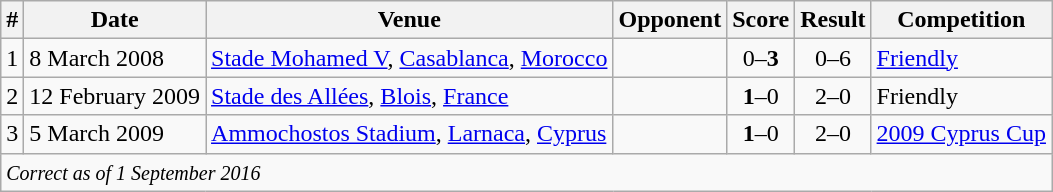<table class="wikitable">
<tr>
<th>#</th>
<th>Date</th>
<th>Venue</th>
<th>Opponent</th>
<th>Score</th>
<th>Result</th>
<th>Competition</th>
</tr>
<tr>
<td align="center">1</td>
<td>8 March 2008</td>
<td><a href='#'>Stade Mohamed V</a>, <a href='#'>Casablanca</a>, <a href='#'>Morocco</a></td>
<td></td>
<td align="center">0–<strong>3</strong></td>
<td align="center">0–6</td>
<td><a href='#'>Friendly</a></td>
</tr>
<tr>
<td align="center">2</td>
<td>12 February 2009</td>
<td><a href='#'>Stade des Allées</a>, <a href='#'>Blois</a>, <a href='#'>France</a></td>
<td></td>
<td align="center"><strong>1</strong>–0</td>
<td align="center">2–0</td>
<td>Friendly</td>
</tr>
<tr>
<td align="center">3</td>
<td>5 March 2009</td>
<td><a href='#'>Ammochostos Stadium</a>, <a href='#'>Larnaca</a>, <a href='#'>Cyprus</a></td>
<td></td>
<td align="center"><strong>1</strong>–0</td>
<td align="center">2–0</td>
<td><a href='#'>2009 Cyprus Cup</a></td>
</tr>
<tr>
<td colspan="12"><small><em>Correct as of 1 September 2016</em></small></td>
</tr>
</table>
